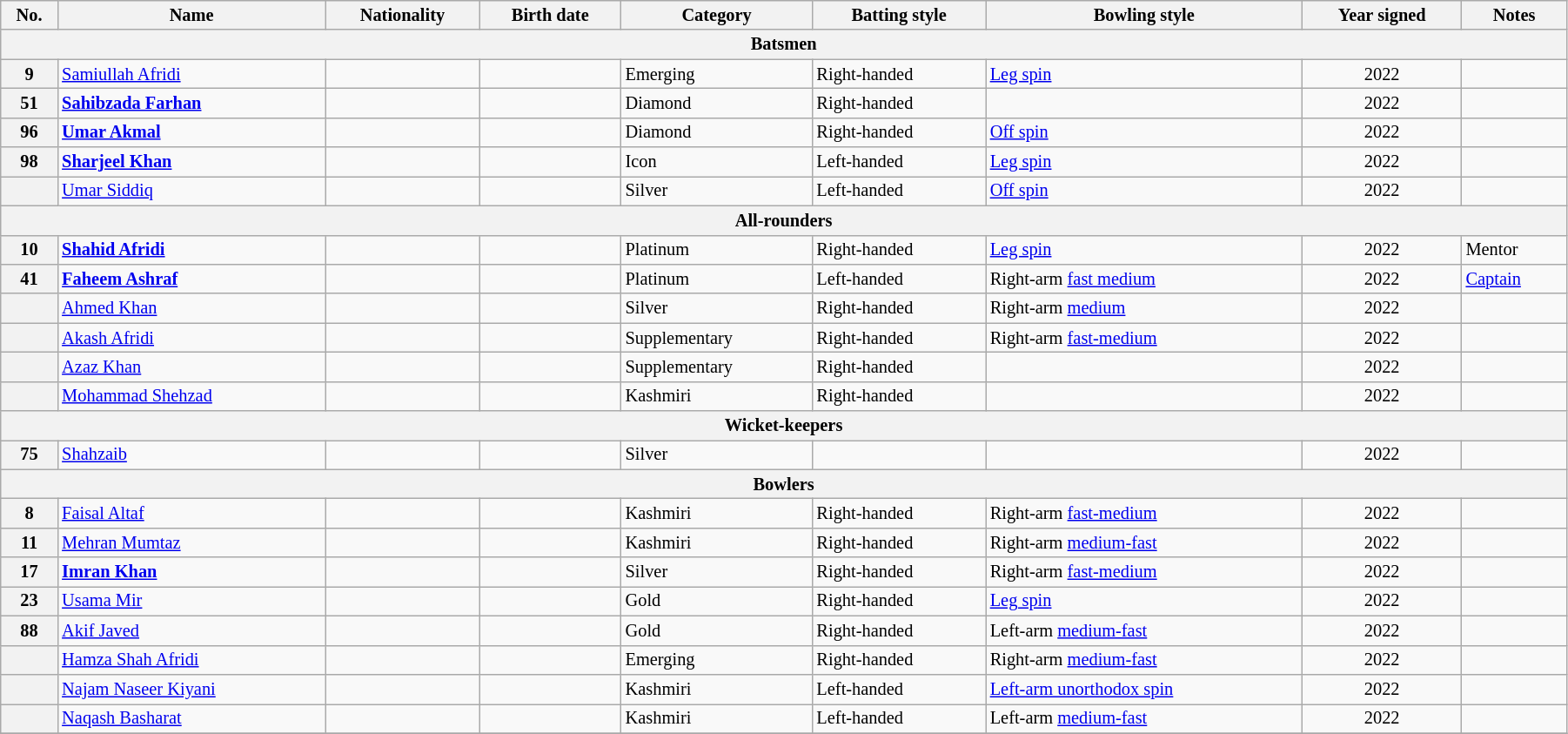<table class="wikitable" style="font-size:85%; width:95%;">
<tr>
<th>No.</th>
<th>Name</th>
<th>Nationality</th>
<th>Birth date</th>
<th>Category</th>
<th>Batting style</th>
<th>Bowling style</th>
<th>Year signed</th>
<th>Notes</th>
</tr>
<tr>
<th colspan="9" style=text-align:center;">Batsmen</th>
</tr>
<tr>
<th>9</th>
<td><a href='#'>Samiullah Afridi</a></td>
<td></td>
<td></td>
<td>Emerging</td>
<td>Right-handed</td>
<td><a href='#'>Leg spin</a></td>
<td style="text-align:center;">2022</td>
<td></td>
</tr>
<tr>
<th>51</th>
<td><strong><a href='#'>Sahibzada Farhan</a></strong></td>
<td></td>
<td></td>
<td>Diamond</td>
<td>Right-handed</td>
<td></td>
<td style="text-align:center;">2022</td>
<td></td>
</tr>
<tr>
<th>96</th>
<td><strong><a href='#'>Umar Akmal</a></strong></td>
<td></td>
<td></td>
<td>Diamond</td>
<td>Right-handed</td>
<td><a href='#'>Off spin</a></td>
<td style="text-align:center;">2022</td>
<td></td>
</tr>
<tr>
<th>98</th>
<td><strong><a href='#'>Sharjeel Khan</a></strong></td>
<td></td>
<td></td>
<td>Icon</td>
<td>Left-handed</td>
<td><a href='#'>Leg spin</a></td>
<td style="text-align:center;">2022</td>
<td></td>
</tr>
<tr>
<th></th>
<td><a href='#'>Umar Siddiq</a></td>
<td></td>
<td></td>
<td>Silver</td>
<td>Left-handed</td>
<td><a href='#'>Off spin</a></td>
<td style="text-align:center;">2022</td>
<td></td>
</tr>
<tr>
<th colspan="9" style=text-align:center;">All-rounders</th>
</tr>
<tr>
<th>10</th>
<td><strong><a href='#'>Shahid Afridi</a></strong></td>
<td></td>
<td></td>
<td>Platinum</td>
<td>Right-handed</td>
<td><a href='#'>Leg spin</a></td>
<td style="text-align:center;">2022</td>
<td>Mentor</td>
</tr>
<tr>
<th>41</th>
<td><strong><a href='#'>Faheem Ashraf</a></strong></td>
<td></td>
<td></td>
<td>Platinum</td>
<td>Left-handed</td>
<td>Right-arm <a href='#'>fast medium</a></td>
<td style="text-align:center;">2022</td>
<td><a href='#'>Captain</a></td>
</tr>
<tr>
<th></th>
<td><a href='#'>Ahmed Khan</a></td>
<td></td>
<td></td>
<td>Silver</td>
<td>Right-handed</td>
<td>Right-arm <a href='#'>medium</a></td>
<td style="text-align:center;">2022</td>
<td></td>
</tr>
<tr>
<th></th>
<td><a href='#'>Akash Afridi</a></td>
<td></td>
<td></td>
<td>Supplementary</td>
<td>Right-handed</td>
<td>Right-arm <a href='#'>fast-medium</a></td>
<td style="text-align:center;">2022</td>
<td></td>
</tr>
<tr>
<th></th>
<td><a href='#'>Azaz Khan</a></td>
<td></td>
<td></td>
<td>Supplementary</td>
<td>Right-handed</td>
<td></td>
<td style="text-align:center;">2022</td>
<td></td>
</tr>
<tr>
<th></th>
<td><a href='#'>Mohammad Shehzad</a></td>
<td></td>
<td></td>
<td>Kashmiri</td>
<td>Right-handed</td>
<td></td>
<td style="text-align:center;">2022</td>
<td></td>
</tr>
<tr>
<th colspan="9" style=text-align:center;">Wicket-keepers</th>
</tr>
<tr>
<th>75</th>
<td><a href='#'>Shahzaib</a></td>
<td></td>
<td></td>
<td>Silver</td>
<td></td>
<td></td>
<td style="text-align:center;">2022</td>
<td></td>
</tr>
<tr>
<th colspan="9" style=text-align:center;">Bowlers</th>
</tr>
<tr>
<th>8</th>
<td><a href='#'>Faisal Altaf</a></td>
<td></td>
<td></td>
<td>Kashmiri</td>
<td>Right-handed</td>
<td>Right-arm <a href='#'>fast-medium</a></td>
<td style="text-align:center;">2022</td>
<td></td>
</tr>
<tr>
<th>11</th>
<td><a href='#'>Mehran Mumtaz</a></td>
<td></td>
<td></td>
<td>Kashmiri</td>
<td>Right-handed</td>
<td>Right-arm <a href='#'>medium-fast</a></td>
<td style="text-align:center;">2022</td>
<td></td>
</tr>
<tr>
<th>17</th>
<td><strong><a href='#'>Imran Khan</a></strong></td>
<td></td>
<td></td>
<td>Silver</td>
<td>Right-handed</td>
<td>Right-arm <a href='#'>fast-medium</a></td>
<td style="text-align:center;">2022</td>
<td></td>
</tr>
<tr>
<th>23</th>
<td><a href='#'>Usama Mir</a></td>
<td></td>
<td></td>
<td>Gold</td>
<td>Right-handed</td>
<td><a href='#'>Leg spin</a></td>
<td style="text-align:center;">2022</td>
<td></td>
</tr>
<tr>
<th>88</th>
<td><a href='#'>Akif Javed</a></td>
<td></td>
<td></td>
<td>Gold</td>
<td>Right-handed</td>
<td>Left-arm <a href='#'>medium-fast</a></td>
<td style="text-align:center;">2022</td>
<td></td>
</tr>
<tr>
<th></th>
<td><a href='#'>Hamza Shah Afridi</a></td>
<td></td>
<td></td>
<td>Emerging</td>
<td>Right-handed</td>
<td>Right-arm <a href='#'>medium-fast</a></td>
<td style="text-align:center;">2022</td>
<td></td>
</tr>
<tr>
<th></th>
<td><a href='#'>Najam Naseer Kiyani</a></td>
<td></td>
<td></td>
<td>Kashmiri</td>
<td>Left-handed</td>
<td><a href='#'>Left-arm unorthodox spin</a></td>
<td style="text-align:center;">2022</td>
<td></td>
</tr>
<tr>
<th></th>
<td><a href='#'>Naqash Basharat</a></td>
<td></td>
<td></td>
<td>Kashmiri</td>
<td>Left-handed</td>
<td>Left-arm <a href='#'>medium-fast</a></td>
<td style="text-align:center;">2022</td>
<td></td>
</tr>
<tr>
</tr>
</table>
